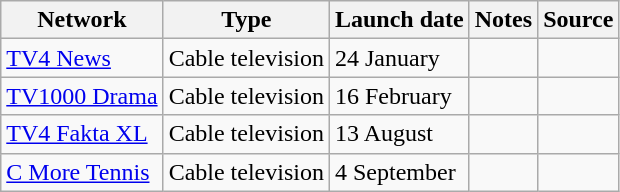<table class="wikitable sortable">
<tr>
<th>Network</th>
<th>Type</th>
<th>Launch date</th>
<th>Notes</th>
<th>Source</th>
</tr>
<tr>
<td><a href='#'>TV4 News</a></td>
<td>Cable television</td>
<td>24 January</td>
<td></td>
<td></td>
</tr>
<tr>
<td><a href='#'>TV1000 Drama</a></td>
<td>Cable television</td>
<td>16 February</td>
<td></td>
<td></td>
</tr>
<tr>
<td><a href='#'>TV4 Fakta XL</a></td>
<td>Cable television</td>
<td>13 August</td>
<td></td>
<td></td>
</tr>
<tr>
<td><a href='#'>C More Tennis</a></td>
<td>Cable television</td>
<td>4 September</td>
<td></td>
<td></td>
</tr>
</table>
